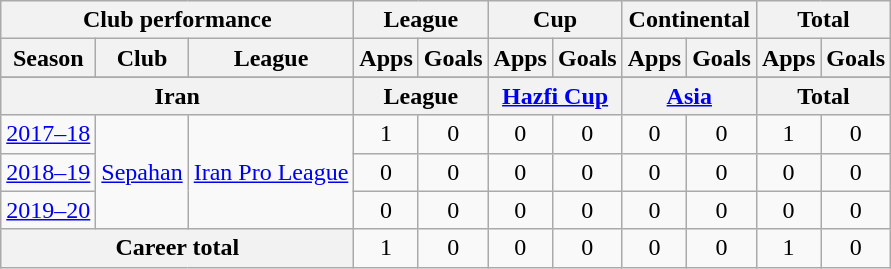<table class="wikitable" style="text-align:center">
<tr>
<th colspan=3>Club performance</th>
<th colspan=2>League</th>
<th colspan=2>Cup</th>
<th colspan=2>Continental</th>
<th colspan=2>Total</th>
</tr>
<tr>
<th>Season</th>
<th>Club</th>
<th>League</th>
<th>Apps</th>
<th>Goals</th>
<th>Apps</th>
<th>Goals</th>
<th>Apps</th>
<th>Goals</th>
<th>Apps</th>
<th>Goals</th>
</tr>
<tr>
</tr>
<tr>
<th colspan=3>Iran</th>
<th colspan=2>League</th>
<th colspan=2><a href='#'>Hazfi Cup</a></th>
<th colspan=2><a href='#'>Asia</a></th>
<th colspan=2>Total</th>
</tr>
<tr>
<td><a href='#'>2017–18</a></td>
<td rowspan="3"><a href='#'>Sepahan</a></td>
<td rowspan="3"><a href='#'>Iran Pro League</a></td>
<td>1</td>
<td>0</td>
<td>0</td>
<td>0</td>
<td>0</td>
<td>0</td>
<td>1</td>
<td>0</td>
</tr>
<tr>
<td><a href='#'>2018–19</a></td>
<td>0</td>
<td>0</td>
<td>0</td>
<td>0</td>
<td>0</td>
<td>0</td>
<td>0</td>
<td>0</td>
</tr>
<tr>
<td><a href='#'>2019–20</a></td>
<td>0</td>
<td>0</td>
<td>0</td>
<td>0</td>
<td>0</td>
<td>0</td>
<td>0</td>
<td>0</td>
</tr>
<tr>
<th colspan=3>Career total</th>
<td>1</td>
<td>0</td>
<td>0</td>
<td>0</td>
<td>0</td>
<td>0</td>
<td>1</td>
<td>0</td>
</tr>
</table>
